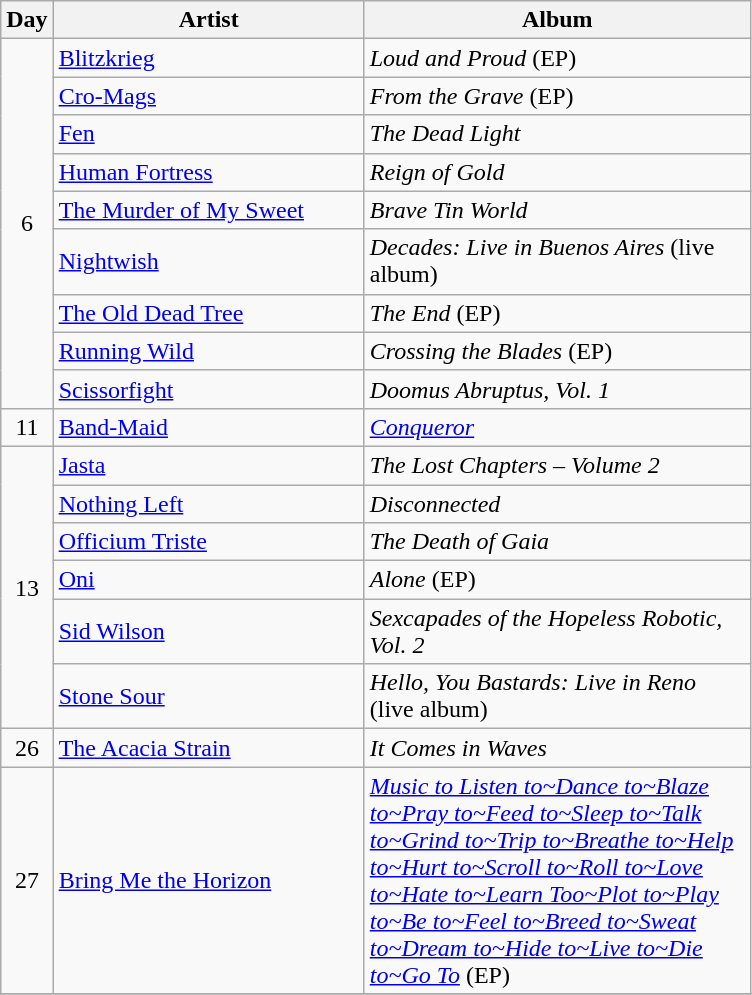<table class="wikitable">
<tr>
<th style="width:20px;">Day</th>
<th style="width:200px;">Artist</th>
<th style="width:250px;">Album</th>
</tr>
<tr>
<td style="text-align:center;" rowspan="9">6</td>
<td><a href='#'>Blitzkrieg</a></td>
<td><em>Loud and Proud</em> (EP)</td>
</tr>
<tr>
<td><a href='#'>Cro-Mags</a></td>
<td><em>From the Grave</em> (EP)</td>
</tr>
<tr>
<td><a href='#'>Fen</a></td>
<td><em>The Dead Light</em></td>
</tr>
<tr>
<td><a href='#'>Human Fortress</a></td>
<td><em>Reign of Gold</em></td>
</tr>
<tr>
<td><a href='#'>The Murder of My Sweet</a></td>
<td><em>Brave Tin World</em></td>
</tr>
<tr>
<td><a href='#'>Nightwish</a></td>
<td><em>Decades: Live in Buenos Aires</em> (live album)</td>
</tr>
<tr>
<td><a href='#'>The Old Dead Tree</a></td>
<td><em>The End</em> (EP)</td>
</tr>
<tr>
<td><a href='#'>Running Wild</a></td>
<td><em>Crossing the Blades</em> (EP)</td>
</tr>
<tr>
<td><a href='#'>Scissorfight</a></td>
<td><em>Doomus Abruptus, Vol. 1</em></td>
</tr>
<tr>
<td style="text-align:center;">11</td>
<td><a href='#'>Band-Maid</a></td>
<td><em><a href='#'>Conqueror</a></em></td>
</tr>
<tr>
<td style="text-align:center;" rowspan="6">13</td>
<td><a href='#'>Jasta</a></td>
<td><em>The Lost Chapters – Volume 2</em></td>
</tr>
<tr>
<td><a href='#'>Nothing Left</a></td>
<td><em>Disconnected</em></td>
</tr>
<tr>
<td><a href='#'>Officium Triste</a></td>
<td><em>The Death of Gaia</em></td>
</tr>
<tr>
<td><a href='#'>Oni</a></td>
<td><em>Alone</em> (EP)</td>
</tr>
<tr>
<td><a href='#'>Sid Wilson</a></td>
<td><em>Sexcapades of the Hopeless Robotic, Vol. 2</em></td>
</tr>
<tr>
<td><a href='#'>Stone Sour</a></td>
<td><em>Hello, You Bastards: Live in Reno</em> (live album)</td>
</tr>
<tr>
<td style="text-align:center;" rowspan="1">26</td>
<td><a href='#'>The Acacia Strain</a></td>
<td><em>It Comes in Waves</em></td>
</tr>
<tr>
<td style="text-align:center;" rowspan="1">27</td>
<td><a href='#'>Bring Me the Horizon</a></td>
<td><em><a href='#'>Music to Listen to~Dance to~Blaze to~Pray to~Feed to~Sleep to~Talk to~Grind to~Trip to~Breathe to~Help to~Hurt to~Scroll to~Roll to~Love to~Hate to~Learn Too~Plot to~Play to~Be to~Feel to~Breed to~Sweat to~Dream to~Hide to~Live to~Die to~Go To</a></em> (EP)</td>
</tr>
<tr>
</tr>
</table>
